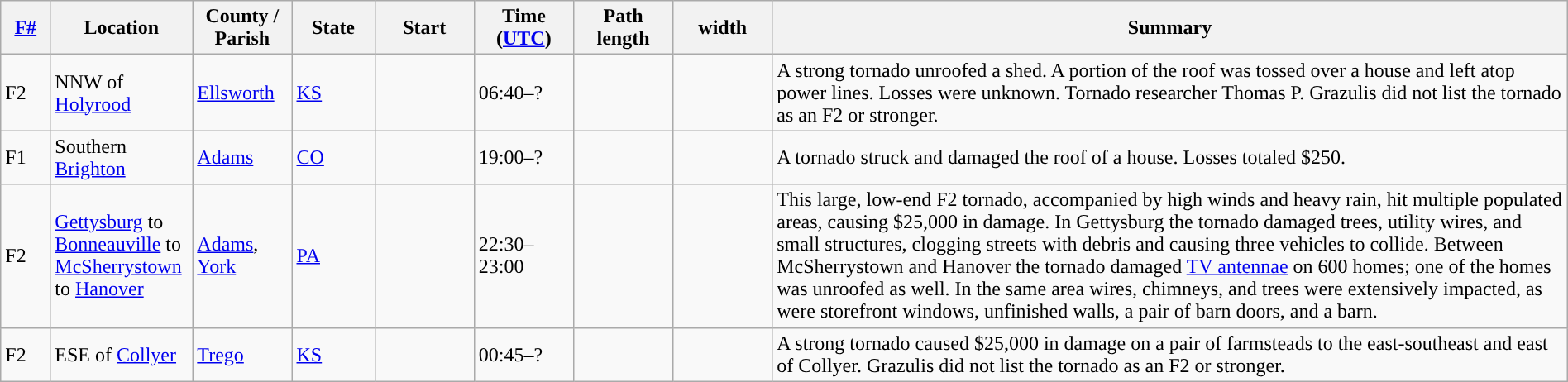<table class="wikitable sortable" style="width:100%;">
<tr>
<th scope="col"  style="width:3%; text-align:center;"><a href='#'>F#</a></th>
<th scope="col"  style="width:7%; text-align:center;" class="unsortable">Location</th>
<th scope="col"  style="width:6%; text-align:center;" class="unsortable">County / Parish</th>
<th scope="col"  style="width:5%; text-align:center;">State</th>
<th scope="col"  style="width:6%; text-align:center;">Start<br></th>
<th scope="col"  style="width:6%; text-align:center;">Time (<a href='#'>UTC</a>)</th>
<th scope="col"  style="width:6%; text-align:center;">Path length</th>
<th scope="col"  style="width:6%; text-align:center;"> width</th>
<th scope="col" class="unsortable" style="width:48%; text-align:center;">Summary</th>
</tr>
<tr>
<td>F2</td>
<td>NNW of <a href='#'>Holyrood</a></td>
<td><a href='#'>Ellsworth</a></td>
<td><a href='#'>KS</a></td>
<td></td>
<td>06:40–?</td>
<td></td>
<td></td>
<td>A strong tornado unroofed a shed. A portion of the roof was tossed over a house and left atop power lines. Losses were unknown. Tornado researcher Thomas P. Grazulis did not list the tornado as an F2 or stronger.</td>
</tr>
<tr>
<td>F1</td>
<td>Southern <a href='#'>Brighton</a></td>
<td><a href='#'>Adams</a></td>
<td><a href='#'>CO</a></td>
<td></td>
<td>19:00–?</td>
<td></td>
<td></td>
<td>A tornado struck and damaged the roof of a house. Losses totaled $250.</td>
</tr>
<tr>
<td>F2</td>
<td><a href='#'>Gettysburg</a> to <a href='#'>Bonneauville</a> to <a href='#'>McSherrystown</a> to <a href='#'>Hanover</a></td>
<td><a href='#'>Adams</a>, <a href='#'>York</a></td>
<td><a href='#'>PA</a></td>
<td></td>
<td>22:30–23:00</td>
<td></td>
<td></td>
<td>This large, low-end F2 tornado, accompanied by high winds and heavy rain, hit multiple populated areas, causing $25,000 in damage. In Gettysburg the tornado damaged trees, utility wires, and small structures, clogging streets with debris and causing three vehicles to collide. Between McSherrystown and Hanover the tornado damaged <a href='#'>TV antennae</a> on 600 homes; one of the homes was unroofed as well. In the same area wires, chimneys, and trees were extensively impacted, as were storefront windows, unfinished walls, a pair of barn doors, and a barn.</td>
</tr>
<tr>
<td>F2</td>
<td>ESE of <a href='#'>Collyer</a></td>
<td><a href='#'>Trego</a></td>
<td><a href='#'>KS</a></td>
<td></td>
<td>00:45–?</td>
<td></td>
<td></td>
<td>A strong tornado caused $25,000 in damage on a pair of farmsteads to the east-southeast and east of Collyer. Grazulis did not list the tornado as an F2 or stronger.</td>
</tr>
</table>
